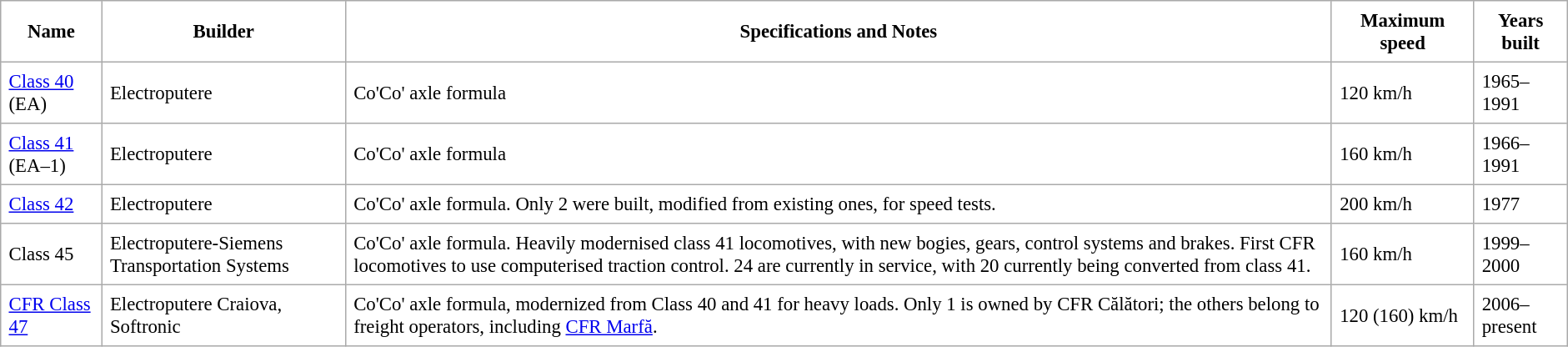<table border="1" align="center" class="toccolours" style="font-size: 95%; border: 1px #aaaaaa solid; border-collapse: collapse; margin: 10px 10px 10px 0; padding:0;" cellpadding=6>
<tr>
<th>Name</th>
<th>Builder</th>
<th>Specifications and Notes</th>
<th>Maximum speed</th>
<th>Years built</th>
</tr>
<tr>
<td><a href='#'>Class 40</a> (EA)</td>
<td>Electroputere</td>
<td> Co'Co' axle formula</td>
<td>120 km/h</td>
<td>1965–1991</td>
</tr>
<tr>
<td><a href='#'>Class 41</a> (EA–1)</td>
<td>Electroputere</td>
<td> Co'Co' axle formula</td>
<td>160 km/h</td>
<td>1966–1991</td>
</tr>
<tr>
<td><a href='#'>Class 42</a></td>
<td>Electroputere</td>
<td> Co'Co' axle formula. Only 2 were built, modified from existing ones, for speed tests.</td>
<td>200 km/h</td>
<td>1977</td>
</tr>
<tr>
<td>Class 45</td>
<td>Electroputere-Siemens Transportation Systems</td>
<td> Co'Co' axle formula. Heavily modernised class 41 locomotives, with new bogies, gears, control systems and brakes. First CFR locomotives to use computerised traction control. 24 are currently in service, with 20 currently being converted from class 41.</td>
<td>160 km/h</td>
<td>1999–2000</td>
</tr>
<tr>
<td><a href='#'>CFR Class 47</a></td>
<td>Electroputere Craiova, Softronic</td>
<td> Co'Co' axle formula, modernized from Class 40 and 41 for heavy loads. Only 1 is owned by CFR Călători; the others belong to freight operators, including <a href='#'>CFR Marfă</a>.</td>
<td>120 (160) km/h</td>
<td>2006–present</td>
</tr>
</table>
